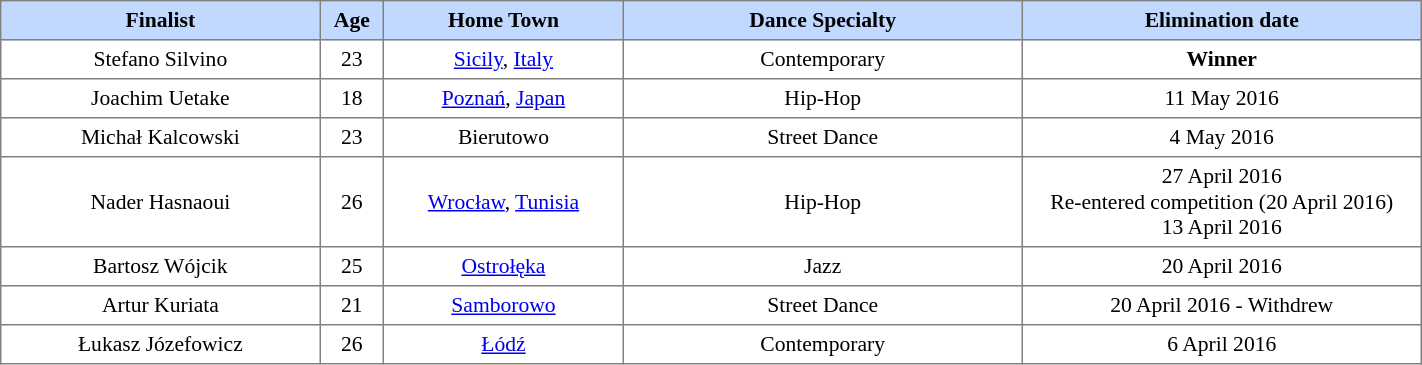<table border="1" cellpadding="4" cellspacing="0"  style="text-align:center; font-size:90%; border-collapse:collapse; width:75%;">
<tr style="background:#C1D8FF;">
<th style="width:20%;">Finalist</th>
<th style="width:4%; text-align:center;">Age</th>
<th style="width:15%;">Home Town</th>
<th style="width:25%;">Dance Specialty</th>
<th style="width:25%;">Elimination date</th>
</tr>
<tr>
<td>Stefano Silvino</td>
<td>23</td>
<td><a href='#'>Sicily</a>, <a href='#'>Italy</a></td>
<td>Contemporary</td>
<td><strong>Winner</strong></td>
</tr>
<tr>
<td>Joachim Uetake</td>
<td>18</td>
<td><a href='#'>Poznań</a>, <a href='#'>Japan</a></td>
<td>Hip-Hop</td>
<td>11 May 2016</td>
</tr>
<tr>
<td>Michał Kalcowski</td>
<td>23</td>
<td>Bierutowo</td>
<td>Street Dance</td>
<td>4 May 2016</td>
</tr>
<tr>
<td>Nader Hasnaoui</td>
<td>26</td>
<td><a href='#'>Wrocław</a>, <a href='#'>Tunisia</a></td>
<td>Hip-Hop</td>
<td>27 April 2016 <br> Re-entered competition (20 April 2016) <br> 13 April 2016</td>
</tr>
<tr>
<td>Bartosz Wójcik</td>
<td>25</td>
<td><a href='#'>Ostrołęka</a></td>
<td>Jazz</td>
<td>20 April 2016</td>
</tr>
<tr>
<td>Artur Kuriata</td>
<td>21</td>
<td><a href='#'>Samborowo</a></td>
<td>Street Dance</td>
<td>20 April 2016 - Withdrew</td>
</tr>
<tr>
<td>Łukasz Józefowicz</td>
<td>26</td>
<td><a href='#'>Łódź</a></td>
<td>Contemporary</td>
<td>6 April 2016</td>
</tr>
</table>
